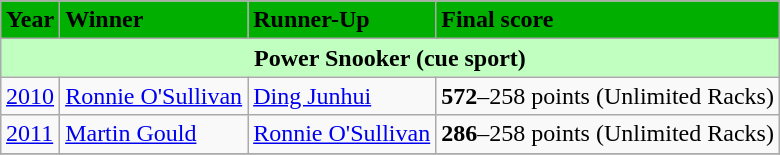<table class="wikitable" style="margin: auto">
<tr>
<th style="text-align: center; background-color: #00af00">Year</th>
<th style="text-align: left; background-color: #00af00">Winner</th>
<th style="text-align: left; background-color: #00af00">Runner-Up</th>
<th style="text-align: left; background-color: #00af00">Final score</th>
</tr>
<tr>
<th colspan=4 style="text-align: center; background-color: #c0ffc0">Power Snooker (cue sport)</th>
</tr>
<tr>
<td><a href='#'>2010</a></td>
<td> <a href='#'>Ronnie O'Sullivan</a></td>
<td> <a href='#'>Ding Junhui</a></td>
<td style="text-align: center"><strong>572</strong>–258 points (Unlimited Racks)</td>
</tr>
<tr>
<td><a href='#'>2011</a></td>
<td> <a href='#'>Martin Gould</a></td>
<td> <a href='#'>Ronnie O'Sullivan</a></td>
<td style="text-align: center"><strong>286</strong>–258 points (Unlimited Racks)</td>
</tr>
<tr>
</tr>
</table>
